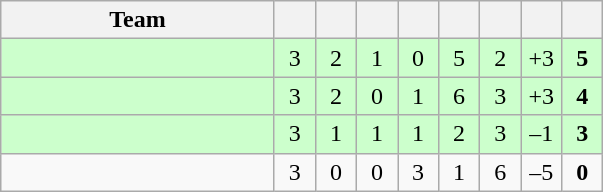<table class="wikitable" style="text-align:center">
<tr>
<th width="175">Team</th>
<th width="20"></th>
<th width="20"></th>
<th width="20"></th>
<th width="20"></th>
<th width="20"></th>
<th width="20"></th>
<th width="20"></th>
<th width="20"></th>
</tr>
<tr bgcolor="#ccffcc">
<td align="left"></td>
<td>3</td>
<td>2</td>
<td>1</td>
<td>0</td>
<td>5</td>
<td>2</td>
<td>+3</td>
<td><strong>5</strong></td>
</tr>
<tr bgcolor="#ccffcc">
<td align="left"></td>
<td>3</td>
<td>2</td>
<td>0</td>
<td>1</td>
<td>6</td>
<td>3</td>
<td>+3</td>
<td><strong>4</strong></td>
</tr>
<tr bgcolor="#ccffcc">
<td align="left"></td>
<td>3</td>
<td>1</td>
<td>1</td>
<td>1</td>
<td>2</td>
<td>3</td>
<td>–1</td>
<td><strong>3</strong></td>
</tr>
<tr>
<td align="left"></td>
<td>3</td>
<td>0</td>
<td>0</td>
<td>3</td>
<td>1</td>
<td>6</td>
<td>–5</td>
<td><strong>0</strong></td>
</tr>
</table>
